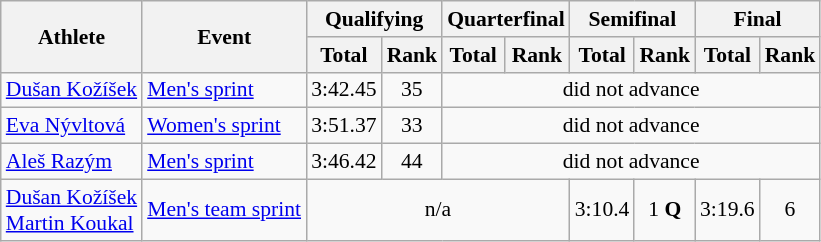<table class="wikitable" style="font-size:90%">
<tr>
<th rowspan="2">Athlete</th>
<th rowspan="2">Event</th>
<th colspan="2">Qualifying</th>
<th colspan="2">Quarterfinal</th>
<th colspan="2">Semifinal</th>
<th colspan="2">Final</th>
</tr>
<tr align=center>
<th>Total</th>
<th>Rank</th>
<th>Total</th>
<th>Rank</th>
<th>Total</th>
<th>Rank</th>
<th>Total</th>
<th>Rank</th>
</tr>
<tr align=center>
<td align=left><a href='#'>Dušan Kožíšek</a></td>
<td align=left><a href='#'>Men's sprint</a></td>
<td>3:42.45</td>
<td>35</td>
<td colspan=6>did not advance</td>
</tr>
<tr align=center>
<td align=left><a href='#'>Eva Nývltová</a></td>
<td align=left><a href='#'>Women's sprint</a></td>
<td>3:51.37</td>
<td>33</td>
<td colspan=6>did not advance</td>
</tr>
<tr align=center>
<td align=left><a href='#'>Aleš Razým</a></td>
<td align=left><a href='#'>Men's sprint</a></td>
<td>3:46.42</td>
<td>44</td>
<td colspan=6>did not advance</td>
</tr>
<tr align=center>
<td align=left><a href='#'>Dušan Kožíšek</a><br><a href='#'>Martin Koukal</a></td>
<td align=left><a href='#'>Men's team sprint</a></td>
<td colspan=4>n/a</td>
<td>3:10.4</td>
<td>1 <strong>Q</strong></td>
<td>3:19.6</td>
<td>6</td>
</tr>
</table>
